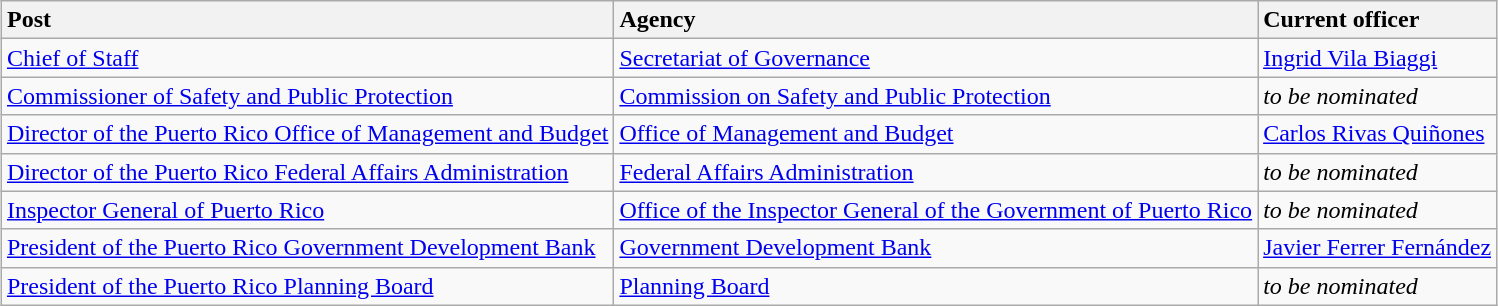<table class="wikitable sortable" style="margin: 0 auto">
<tr>
<th style="text-align: left">Post</th>
<th style="text-align: left">Agency</th>
<th style="text-align: left">Current officer</th>
</tr>
<tr>
<td><a href='#'>Chief of Staff</a></td>
<td><a href='#'>Secretariat of Governance</a></td>
<td><a href='#'>Ingrid Vila Biaggi</a></td>
</tr>
<tr>
<td><a href='#'>Commissioner of Safety and Public Protection</a></td>
<td><a href='#'>Commission on Safety and Public Protection</a></td>
<td><em>to be nominated</em></td>
</tr>
<tr>
<td><a href='#'>Director of the Puerto Rico Office of Management and Budget</a></td>
<td><a href='#'>Office of Management and Budget</a></td>
<td><a href='#'>Carlos Rivas Quiñones</a></td>
</tr>
<tr>
<td><a href='#'>Director of the Puerto Rico Federal Affairs Administration</a></td>
<td><a href='#'>Federal Affairs Administration</a></td>
<td><em>to be nominated</em></td>
</tr>
<tr>
<td><a href='#'>Inspector General of Puerto Rico</a></td>
<td><a href='#'>Office of the Inspector General of the Government of Puerto Rico</a></td>
<td><em>to be nominated</em></td>
</tr>
<tr>
<td><a href='#'>President of the Puerto Rico Government Development Bank</a></td>
<td><a href='#'>Government Development Bank</a></td>
<td><a href='#'>Javier Ferrer Fernández</a></td>
</tr>
<tr>
<td><a href='#'>President of the Puerto Rico Planning Board</a></td>
<td><a href='#'>Planning Board</a></td>
<td><em>to be nominated</em></td>
</tr>
</table>
